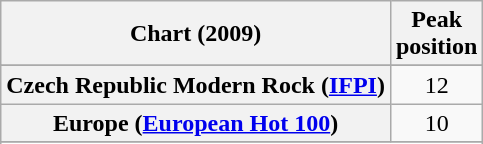<table class="wikitable sortable plainrowheaders" style="text-align:center">
<tr>
<th scope="col">Chart (2009)</th>
<th scope="col">Peak <br>position</th>
</tr>
<tr>
</tr>
<tr>
</tr>
<tr>
</tr>
<tr>
<th scope="row">Czech Republic Modern Rock (<a href='#'>IFPI</a>)</th>
<td>12</td>
</tr>
<tr>
<th scope="row">Europe (<a href='#'>European Hot 100</a>)</th>
<td>10</td>
</tr>
<tr>
</tr>
<tr>
</tr>
<tr>
</tr>
</table>
